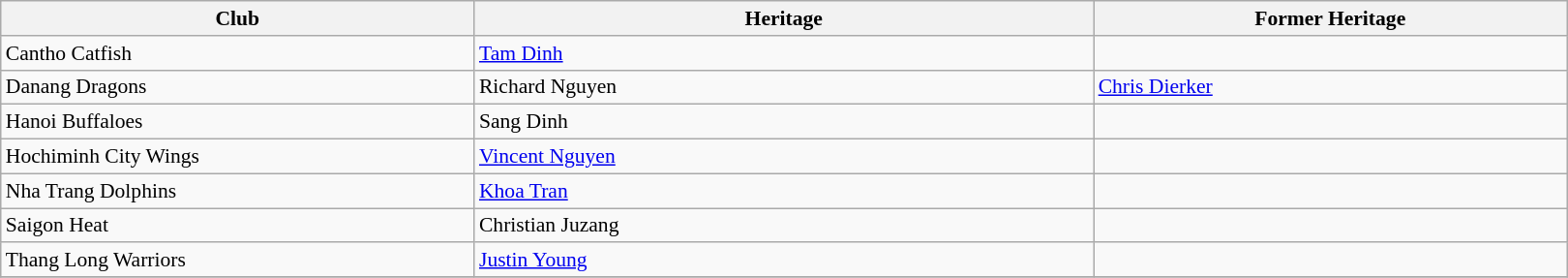<table class="wikitable" style="font-size:90%;">
<tr>
<th style="width:13%">Club</th>
<th style="width:17%">Heritage</th>
<th style="width:13%">Former Heritage</th>
</tr>
<tr>
<td>Cantho Catfish</td>
<td> <a href='#'>Tam Dinh</a></td>
<td></td>
</tr>
<tr>
<td>Danang Dragons</td>
<td> Richard Nguyen</td>
<td> <a href='#'>Chris Dierker</a></td>
</tr>
<tr>
<td>Hanoi Buffaloes</td>
<td> Sang Dinh</td>
<td></td>
</tr>
<tr>
<td>Hochiminh City Wings</td>
<td> <a href='#'>Vincent Nguyen</a></td>
<td></td>
</tr>
<tr>
<td>Nha Trang Dolphins</td>
<td> <a href='#'>Khoa Tran</a></td>
<td></td>
</tr>
<tr>
<td>Saigon Heat</td>
<td> Christian Juzang</td>
<td></td>
</tr>
<tr>
<td>Thang Long Warriors</td>
<td> <a href='#'>Justin Young</a></td>
<td></td>
</tr>
<tr>
</tr>
</table>
